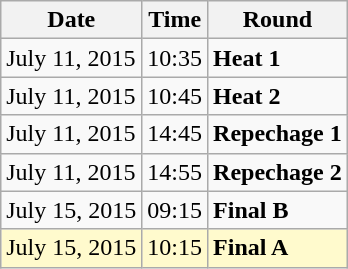<table class="wikitable">
<tr>
<th>Date</th>
<th>Time</th>
<th>Round</th>
</tr>
<tr>
<td>July 11, 2015</td>
<td>10:35</td>
<td><strong>Heat 1</strong></td>
</tr>
<tr>
<td>July 11, 2015</td>
<td>10:45</td>
<td><strong>Heat 2</strong></td>
</tr>
<tr>
<td>July 11, 2015</td>
<td>14:45</td>
<td><strong>Repechage 1</strong></td>
</tr>
<tr>
<td>July 11, 2015</td>
<td>14:55</td>
<td><strong>Repechage 2</strong></td>
</tr>
<tr>
<td>July 15, 2015</td>
<td>09:15</td>
<td><strong>Final B</strong></td>
</tr>
<tr style=background:lemonchiffon>
<td>July 15, 2015</td>
<td>10:15</td>
<td><strong>Final A</strong></td>
</tr>
</table>
